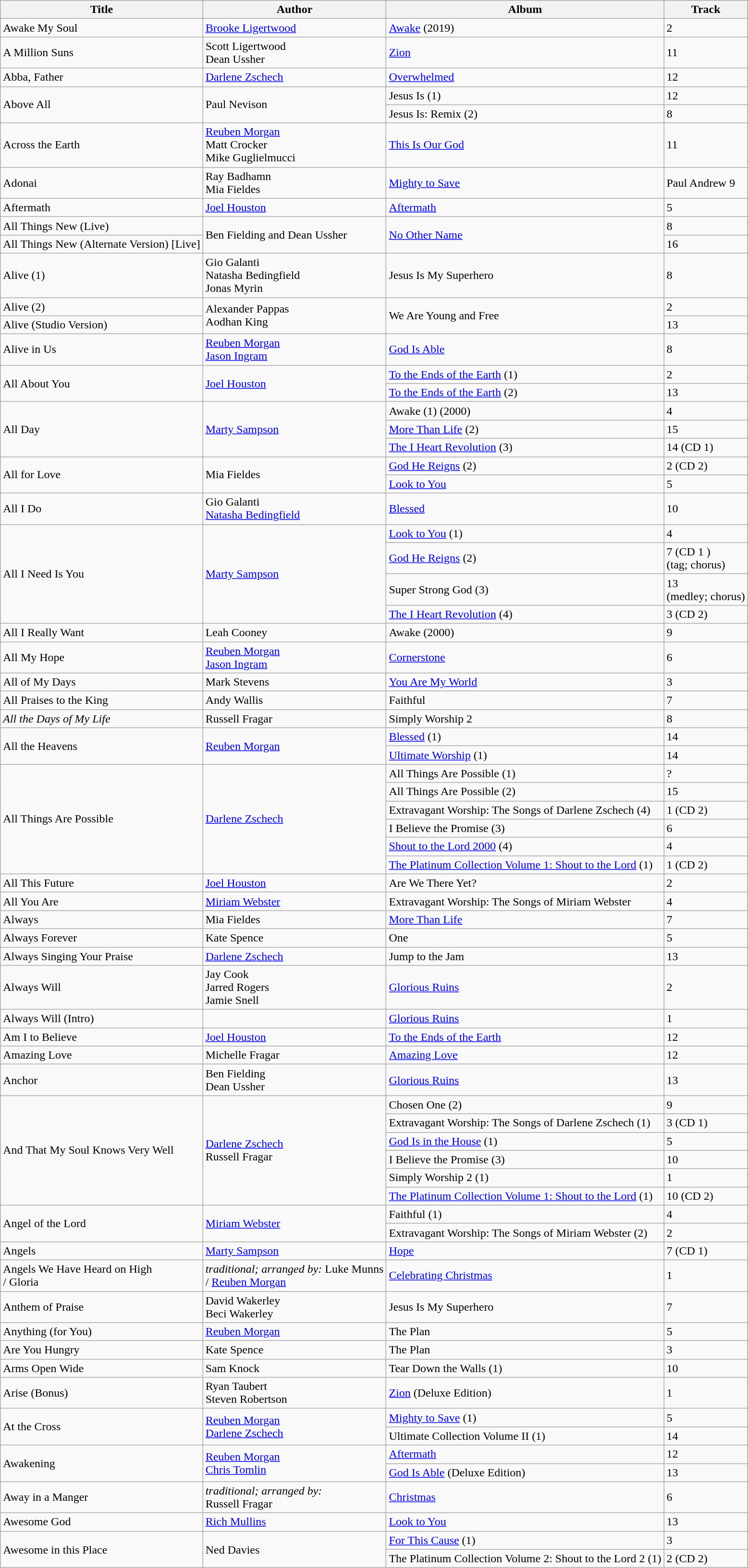<table class="wikitable">
<tr>
<th>Title</th>
<th>Author</th>
<th>Album</th>
<th>Track</th>
</tr>
<tr>
<td>Awake My Soul</td>
<td><a href='#'>Brooke Ligertwood</a></td>
<td><a href='#'>Awake</a> (2019)</td>
<td>2</td>
</tr>
<tr>
<td>A Million Suns</td>
<td>Scott Ligertwood <br> Dean Ussher</td>
<td><a href='#'>Zion</a></td>
<td>11</td>
</tr>
<tr>
<td>Abba, Father</td>
<td><a href='#'>Darlene Zschech</a></td>
<td><a href='#'>Overwhelmed</a></td>
<td>12</td>
</tr>
<tr>
<td rowspan="2">Above All</td>
<td rowspan="2">Paul Nevison</td>
<td>Jesus Is (1)</td>
<td>12</td>
</tr>
<tr>
<td>Jesus Is: Remix (2)</td>
<td>8</td>
</tr>
<tr>
<td>Across the Earth</td>
<td><a href='#'>Reuben Morgan</a> <br> Matt Crocker <br> Mike Guglielmucci</td>
<td><a href='#'>This Is Our God</a></td>
<td>11</td>
</tr>
<tr>
<td>Adonai</td>
<td>Ray Badhamn <br>Mia Fieldes</td>
<td><a href='#'>Mighty to Save</a></td>
<td>Paul Andrew 9</td>
</tr>
<tr>
<td>Aftermath</td>
<td><a href='#'>Joel Houston</a></td>
<td><a href='#'>Aftermath</a></td>
<td>5</td>
</tr>
<tr>
<td>All Things New (Live)</td>
<td rowspan="2">Ben Fielding and Dean Ussher</td>
<td rowspan="2"><a href='#'>No Other Name</a></td>
<td>8</td>
</tr>
<tr>
<td>All Things New (Alternate Version) [Live]</td>
<td>16</td>
</tr>
<tr>
<td>Alive (1)</td>
<td>Gio Galanti<br>Natasha Bedingfield<br>Jonas Myrin</td>
<td>Jesus Is My Superhero</td>
<td>8</td>
</tr>
<tr>
<td>Alive (2)</td>
<td rowspan="2">Alexander Pappas <br> Aodhan King</td>
<td rowspan="2">We Are Young and Free</td>
<td>2</td>
</tr>
<tr>
<td>Alive (Studio Version)</td>
<td>13</td>
</tr>
<tr>
<td>Alive in Us</td>
<td><a href='#'>Reuben Morgan</a> <br> <a href='#'>Jason Ingram</a></td>
<td><a href='#'>God Is Able</a></td>
<td>8</td>
</tr>
<tr>
<td rowspan="2">All About You</td>
<td rowspan="2"><a href='#'>Joel Houston</a></td>
<td><a href='#'>To the Ends of the Earth</a> (1)</td>
<td>2</td>
</tr>
<tr>
<td><a href='#'>To the Ends of the Earth</a> (2)</td>
<td>13</td>
</tr>
<tr>
<td rowspan="3">All Day</td>
<td rowspan="3"><a href='#'>Marty Sampson</a></td>
<td>Awake (1) (2000)</td>
<td>4</td>
</tr>
<tr>
<td><a href='#'>More Than Life</a> (2)</td>
<td>15</td>
</tr>
<tr>
<td><a href='#'>The I Heart Revolution</a> (3)</td>
<td>14 (CD 1)</td>
</tr>
<tr>
<td rowspan="2">All for Love</td>
<td rowspan="2">Mia Fieldes</td>
<td><a href='#'>God He Reigns</a> (2)</td>
<td>2 (CD 2)</td>
</tr>
<tr>
<td><a href='#'>Look to You</a></td>
<td>5</td>
</tr>
<tr>
<td>All I Do</td>
<td>Gio Galanti<br><a href='#'>Natasha Bedingfield</a></td>
<td><a href='#'>Blessed</a></td>
<td>10</td>
</tr>
<tr>
<td rowspan="4">All I Need Is You</td>
<td rowspan="4"><a href='#'>Marty Sampson</a></td>
<td><a href='#'>Look to You</a> (1)</td>
<td>4</td>
</tr>
<tr>
<td><a href='#'>God He Reigns</a> (2)</td>
<td>7 (CD 1 ) <br> (tag; chorus)</td>
</tr>
<tr>
<td>Super Strong God (3)</td>
<td>13 <br> (medley; chorus)</td>
</tr>
<tr>
<td><a href='#'>The I Heart Revolution</a> (4)</td>
<td>3 (CD 2)</td>
</tr>
<tr>
<td>All I Really Want</td>
<td>Leah Cooney</td>
<td>Awake (2000)</td>
<td>9</td>
</tr>
<tr>
<td>All My Hope</td>
<td><a href='#'>Reuben Morgan</a> <br> <a href='#'>Jason Ingram</a></td>
<td><a href='#'>Cornerstone</a></td>
<td>6</td>
</tr>
<tr>
<td>All of My Days</td>
<td>Mark Stevens</td>
<td><a href='#'>You Are My World</a></td>
<td>3</td>
</tr>
<tr>
<td>All Praises to the King</td>
<td>Andy Wallis</td>
<td>Faithful</td>
<td>7</td>
</tr>
<tr>
<td><em>All the Days of My Life</em></td>
<td>Russell Fragar</td>
<td>Simply Worship 2</td>
<td>8</td>
</tr>
<tr>
<td rowspan="2">All the Heavens</td>
<td rowspan="2"><a href='#'>Reuben Morgan</a></td>
<td><a href='#'>Blessed</a> (1)</td>
<td>14</td>
</tr>
<tr>
<td><a href='#'>Ultimate Worship</a> (1)</td>
<td>14</td>
</tr>
<tr>
<td rowspan="6">All Things Are Possible</td>
<td rowspan="6"><a href='#'>Darlene Zschech</a></td>
<td>All Things Are Possible (1)</td>
<td>?</td>
</tr>
<tr>
<td>All Things Are Possible (2)</td>
<td>15</td>
</tr>
<tr>
<td>Extravagant Worship: The Songs of Darlene Zschech (4)</td>
<td>1 (CD 2)</td>
</tr>
<tr>
<td>I Believe the Promise (3)</td>
<td>6</td>
</tr>
<tr>
<td><a href='#'>Shout to the Lord 2000</a> (4)</td>
<td>4</td>
</tr>
<tr>
<td><a href='#'>The Platinum Collection Volume 1: Shout to the Lord</a> (1)</td>
<td>1 (CD 2)</td>
</tr>
<tr>
<td>All This Future</td>
<td><a href='#'>Joel Houston</a></td>
<td>Are We There Yet?</td>
<td>2</td>
</tr>
<tr>
<td>All You Are</td>
<td><a href='#'>Miriam Webster</a></td>
<td>Extravagant Worship: The Songs of Miriam Webster</td>
<td>4</td>
</tr>
<tr>
<td>Always</td>
<td>Mia Fieldes</td>
<td><a href='#'>More Than Life</a></td>
<td>7</td>
</tr>
<tr>
<td>Always Forever</td>
<td>Kate Spence</td>
<td>One</td>
<td>5</td>
</tr>
<tr>
<td>Always Singing Your Praise</td>
<td><a href='#'>Darlene Zschech</a></td>
<td>Jump to the Jam</td>
<td>13</td>
</tr>
<tr>
<td>Always Will</td>
<td>Jay Cook <br> Jarred Rogers <br> Jamie Snell</td>
<td><a href='#'>Glorious Ruins</a></td>
<td>2</td>
</tr>
<tr>
<td>Always Will (Intro)</td>
<td></td>
<td><a href='#'>Glorious Ruins</a></td>
<td>1</td>
</tr>
<tr>
<td>Am I to Believe</td>
<td><a href='#'>Joel Houston</a></td>
<td><a href='#'>To the Ends of the Earth</a></td>
<td>12</td>
</tr>
<tr>
<td>Amazing Love</td>
<td>Michelle Fragar</td>
<td><a href='#'>Amazing Love</a></td>
<td>12</td>
</tr>
<tr>
<td>Anchor</td>
<td>Ben Fielding <br> Dean Ussher</td>
<td><a href='#'>Glorious Ruins</a></td>
<td>13</td>
</tr>
<tr>
<td rowspan="6">And That My Soul Knows Very Well</td>
<td rowspan="6"><a href='#'>Darlene Zschech</a><br>Russell Fragar</td>
<td>Chosen One (2)</td>
<td>9</td>
</tr>
<tr>
<td>Extravagant Worship: The Songs of Darlene Zschech (1)</td>
<td>3 (CD 1)</td>
</tr>
<tr>
<td><a href='#'>God Is in the House</a> (1)</td>
<td>5</td>
</tr>
<tr>
<td>I Believe the Promise (3)</td>
<td>10</td>
</tr>
<tr>
<td>Simply Worship 2 (1)</td>
<td>1</td>
</tr>
<tr>
<td><a href='#'>The Platinum Collection Volume 1: Shout to the Lord</a> (1)</td>
<td>10 (CD 2)</td>
</tr>
<tr>
<td rowspan="2">Angel of the Lord</td>
<td rowspan="2"><a href='#'>Miriam Webster</a></td>
<td>Faithful (1)</td>
<td>4</td>
</tr>
<tr>
<td>Extravagant Worship: The Songs of Miriam Webster (2)</td>
<td>2</td>
</tr>
<tr>
<td>Angels</td>
<td><a href='#'>Marty Sampson</a></td>
<td><a href='#'>Hope</a></td>
<td>7 (CD 1)</td>
</tr>
<tr>
<td>Angels We Have Heard on High <br> / Gloria</td>
<td><em>traditional; arranged by:</em> Luke Munns <br> / <a href='#'>Reuben Morgan</a></td>
<td><a href='#'>Celebrating Christmas</a></td>
<td>1</td>
</tr>
<tr>
<td>Anthem of Praise</td>
<td>David Wakerley<br>Beci Wakerley</td>
<td>Jesus Is My Superhero</td>
<td>7</td>
</tr>
<tr>
<td>Anything (for You)</td>
<td><a href='#'>Reuben Morgan</a></td>
<td>The Plan</td>
<td>5</td>
</tr>
<tr>
<td>Are You Hungry</td>
<td>Kate Spence</td>
<td>The Plan</td>
<td>3</td>
</tr>
<tr>
<td>Arms Open Wide</td>
<td>Sam Knock</td>
<td>Tear Down the Walls (1)</td>
<td>10</td>
</tr>
<tr>
<td>Arise (Bonus)</td>
<td>Ryan Taubert <br> Steven Robertson</td>
<td><a href='#'>Zion</a> (Deluxe Edition)</td>
<td>1</td>
</tr>
<tr>
<td rowspan="2">At the Cross</td>
<td rowspan="2"><a href='#'>Reuben Morgan</a> <br> <a href='#'>Darlene Zschech</a></td>
<td><a href='#'>Mighty to Save</a> (1)</td>
<td>5</td>
</tr>
<tr>
<td>Ultimate Collection Volume II (1)</td>
<td>14</td>
</tr>
<tr>
<td rowspan="2">Awakening</td>
<td rowspan="2"><a href='#'>Reuben Morgan</a> <br> <a href='#'>Chris Tomlin</a></td>
<td><a href='#'>Aftermath</a></td>
<td>12</td>
</tr>
<tr>
<td><a href='#'>God Is Able</a> (Deluxe Edition)</td>
<td>13</td>
</tr>
<tr>
<td>Away in a Manger</td>
<td><em>traditional; arranged by:</em> <br> Russell Fragar</td>
<td><a href='#'>Christmas</a></td>
<td>6</td>
</tr>
<tr>
<td>Awesome God</td>
<td><a href='#'>Rich Mullins</a></td>
<td><a href='#'>Look to You</a></td>
<td>13</td>
</tr>
<tr>
<td rowspan="2">Awesome in this Place</td>
<td rowspan="2">Ned Davies</td>
<td><a href='#'>For This Cause</a> (1)</td>
<td>3</td>
</tr>
<tr>
<td>The Platinum Collection Volume 2: Shout to the Lord 2 (1)</td>
<td>2 (CD 2)</td>
</tr>
</table>
